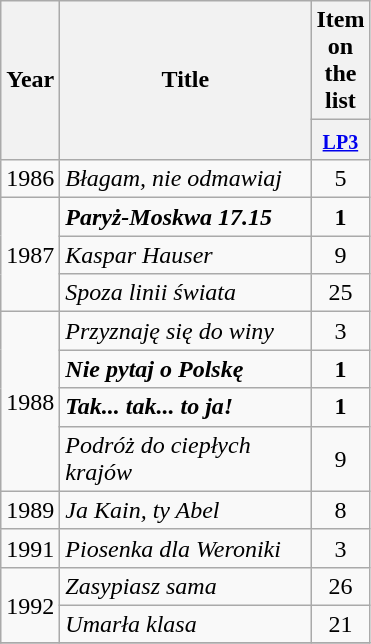<table class=wikitable style=text-align:center;>
<tr>
<th rowspan=2 width=30px>Year</th>
<th rowspan=2 width=160px>Title</th>
<th colspan=1>Item on the list</th>
</tr>
<tr style="vertical-align:top;line-height:1.2">
<th width=25px><small><a href='#'>LP3</a></small></th>
</tr>
<tr>
<td rowspan=1>1986</td>
<td align=left><em>Błagam, nie odmawiaj</em></td>
<td>5</td>
</tr>
<tr>
<td rowspan=3>1987</td>
<td align=left><strong><em>Paryż-Moskwa 17.15</em></strong></td>
<td><strong>1</strong></td>
</tr>
<tr>
<td align=left><em>Kaspar Hauser</em></td>
<td>9</td>
</tr>
<tr>
<td align=left><em>Spoza linii świata</em></td>
<td>25</td>
</tr>
<tr>
<td rowspan=4>1988</td>
<td align=left><em>Przyznaję się do winy</em></td>
<td>3</td>
</tr>
<tr>
<td align=left><strong><em>Nie pytaj o Polskę</em></strong></td>
<td><strong>1</strong></td>
</tr>
<tr>
<td align=left><strong><em>Tak... tak... to ja!</em></strong></td>
<td><strong>1</strong></td>
</tr>
<tr>
<td align=left><em>Podróż do ciepłych krajów</em></td>
<td>9</td>
</tr>
<tr>
<td rowspan=1>1989</td>
<td align=left><em>Ja Kain, ty Abel</em></td>
<td>8</td>
</tr>
<tr>
<td rowspan=1>1991</td>
<td align=left><em>Piosenka dla Weroniki</em></td>
<td>3</td>
</tr>
<tr>
<td rowspan=2>1992</td>
<td align=left><em>Zasypiasz sama</em></td>
<td>26</td>
</tr>
<tr>
<td align=left><em>Umarła klasa</em></td>
<td>21</td>
</tr>
<tr>
</tr>
</table>
